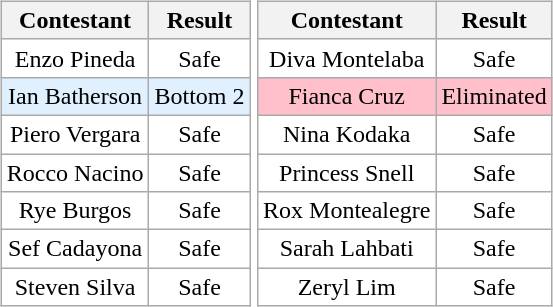<table>
<tr>
<td><br><table class="wikitable sortable nowrap" style="margin:auto; text-align:center">
<tr>
<th scope="col">Contestant</th>
<th scope="col">Result</th>
</tr>
<tr>
<td bgcolor=#FFFFFF>Enzo Pineda</td>
<td bgcolor=#FFFFFF>Safe</td>
</tr>
<tr>
<td bgcolor=#e0f0ff>Ian Batherson</td>
<td bgcolor=#e0f0ff>Bottom 2</td>
</tr>
<tr>
<td bgcolor=#FFFFFF>Piero Vergara</td>
<td bgcolor=#FFFFFF>Safe</td>
</tr>
<tr>
<td bgcolor=#FFFFFF>Rocco Nacino</td>
<td bgcolor=#FFFFFF>Safe</td>
</tr>
<tr>
<td bgcolor=#FFFFFF>Rye Burgos</td>
<td bgcolor=#FFFFFF>Safe</td>
</tr>
<tr>
<td bgcolor=#FFFFFF>Sef Cadayona</td>
<td bgcolor=#FFFFFF>Safe</td>
</tr>
<tr>
<td bgcolor=#FFFFFF>Steven Silva</td>
<td bgcolor=#FFFFFF>Safe</td>
</tr>
</table>
</td>
<td><br><table class="wikitable sortable nowrap" style="margin:auto; text-align:center">
<tr>
<th scope="col">Contestant</th>
<th scope="col">Result</th>
</tr>
<tr>
<td bgcolor=#FFFFFF>Diva Montelaba</td>
<td bgcolor=#FFFFFF>Safe</td>
</tr>
<tr>
<td bgcolor=pink>Fianca Cruz</td>
<td bgcolor=pink>Eliminated</td>
</tr>
<tr>
<td bgcolor=#FFFFFF>Nina Kodaka</td>
<td bgcolor=#FFFFFF>Safe</td>
</tr>
<tr>
<td bgcolor=#FFFFFF>Princess Snell</td>
<td bgcolor=#FFFFFF>Safe</td>
</tr>
<tr>
<td bgcolor=#FFFFFF>Rox Montealegre</td>
<td bgcolor=#FFFFFF>Safe</td>
</tr>
<tr>
<td bgcolor=#FFFFFF>Sarah Lahbati</td>
<td bgcolor=#FFFFFF>Safe</td>
</tr>
<tr>
<td bgcolor=#FFFFFF>Zeryl Lim</td>
<td bgcolor=#FFFFFF>Safe</td>
</tr>
</table>
</td>
</tr>
</table>
